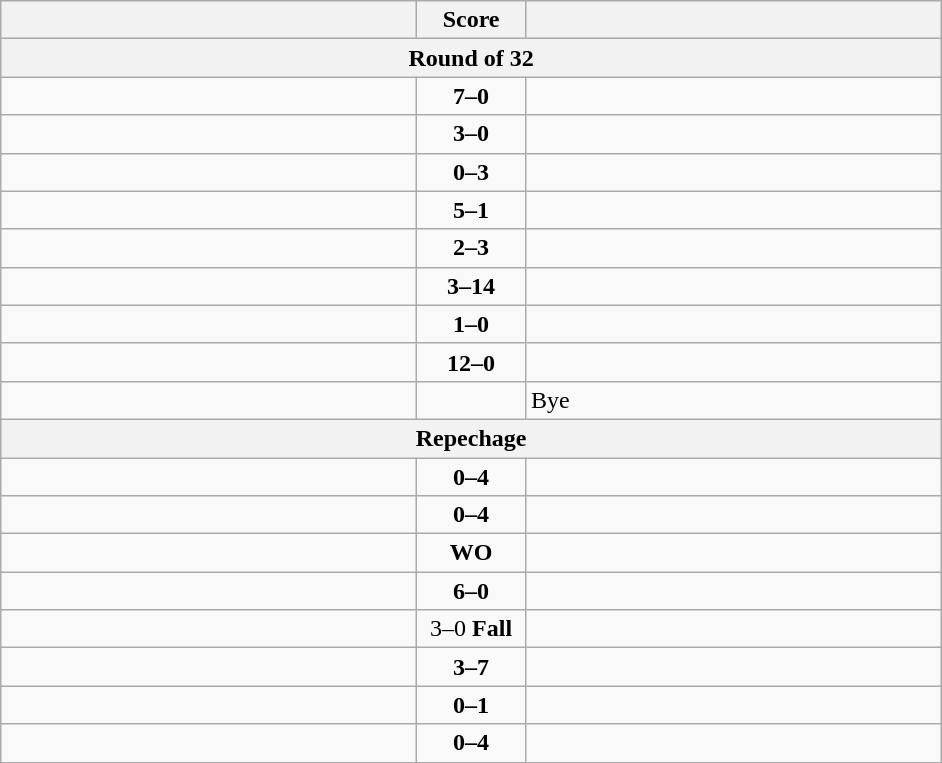<table class="wikitable" style="text-align: left;">
<tr>
<th align="right" width="270"></th>
<th width="65">Score</th>
<th align="left" width="270"></th>
</tr>
<tr>
<th colspan="3">Round of 32</th>
</tr>
<tr>
<td><strong></strong></td>
<td align=center><strong>7–0</strong></td>
<td></td>
</tr>
<tr>
<td><strong></strong></td>
<td align=center><strong>3–0</strong></td>
<td></td>
</tr>
<tr>
<td></td>
<td align=center><strong>0–3</strong></td>
<td><strong></strong></td>
</tr>
<tr>
<td><strong></strong></td>
<td align=center><strong>5–1</strong></td>
<td></td>
</tr>
<tr>
<td></td>
<td align=center><strong>2–3</strong></td>
<td><strong></strong></td>
</tr>
<tr>
<td></td>
<td align=center><strong>3–14</strong></td>
<td><strong></strong></td>
</tr>
<tr>
<td><strong></strong></td>
<td align=center><strong>1–0</strong></td>
<td></td>
</tr>
<tr>
<td><strong></strong></td>
<td align=center><strong>12–0</strong></td>
<td></td>
</tr>
<tr>
<td><strong></strong></td>
<td></td>
<td>Bye</td>
</tr>
<tr>
<th colspan="3">Repechage</th>
</tr>
<tr>
<td></td>
<td align=center><strong>0–4</strong></td>
<td><strong></strong></td>
</tr>
<tr>
<td></td>
<td align=center><strong>0–4</strong></td>
<td><strong></strong></td>
</tr>
<tr>
<td><strong></strong></td>
<td align=center><strong>WO</strong></td>
<td></td>
</tr>
<tr>
<td><strong></strong></td>
<td align=center><strong>6–0</strong></td>
<td></td>
</tr>
<tr>
<td><strong></strong></td>
<td align=center>3–0 <strong>Fall</strong></td>
<td></td>
</tr>
<tr>
<td></td>
<td align=center><strong>3–7</strong></td>
<td><strong></strong></td>
</tr>
<tr>
<td></td>
<td align=center><strong>0–1</strong></td>
<td><strong></strong></td>
</tr>
<tr>
<td></td>
<td align=center><strong>0–4</strong></td>
<td><strong></strong></td>
</tr>
</table>
